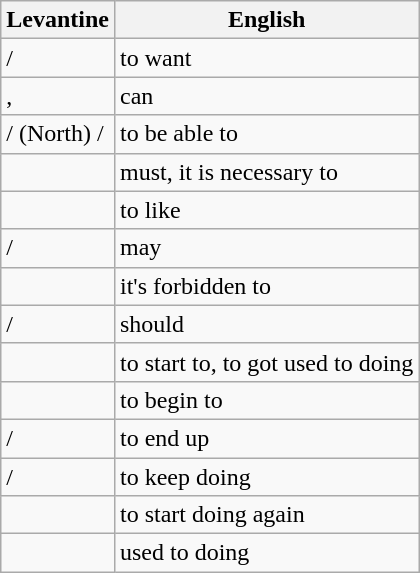<table class="wikitable">
<tr>
<th>Levantine</th>
<th>English</th>
</tr>
<tr>
<td>  / </td>
<td>to want</td>
</tr>
<tr>
<td> ,  </td>
<td>can</td>
</tr>
<tr>
<td>  /   (North) / </td>
<td>to be able to</td>
</tr>
<tr>
<td> </td>
<td>must, it is necessary to</td>
</tr>
<tr>
<td> </td>
<td>to like</td>
</tr>
<tr>
<td>  /  </td>
<td>may</td>
</tr>
<tr>
<td> </td>
<td>it's forbidden to</td>
</tr>
<tr>
<td>  /  </td>
<td>should</td>
</tr>
<tr>
<td> </td>
<td>to start to, to got used to doing</td>
</tr>
<tr>
<td> </td>
<td>to begin to</td>
</tr>
<tr>
<td>  / </td>
<td>to end up</td>
</tr>
<tr>
<td>  /  </td>
<td>to keep doing</td>
</tr>
<tr>
<td> </td>
<td>to start doing again</td>
</tr>
<tr>
<td> </td>
<td>used to doing</td>
</tr>
</table>
